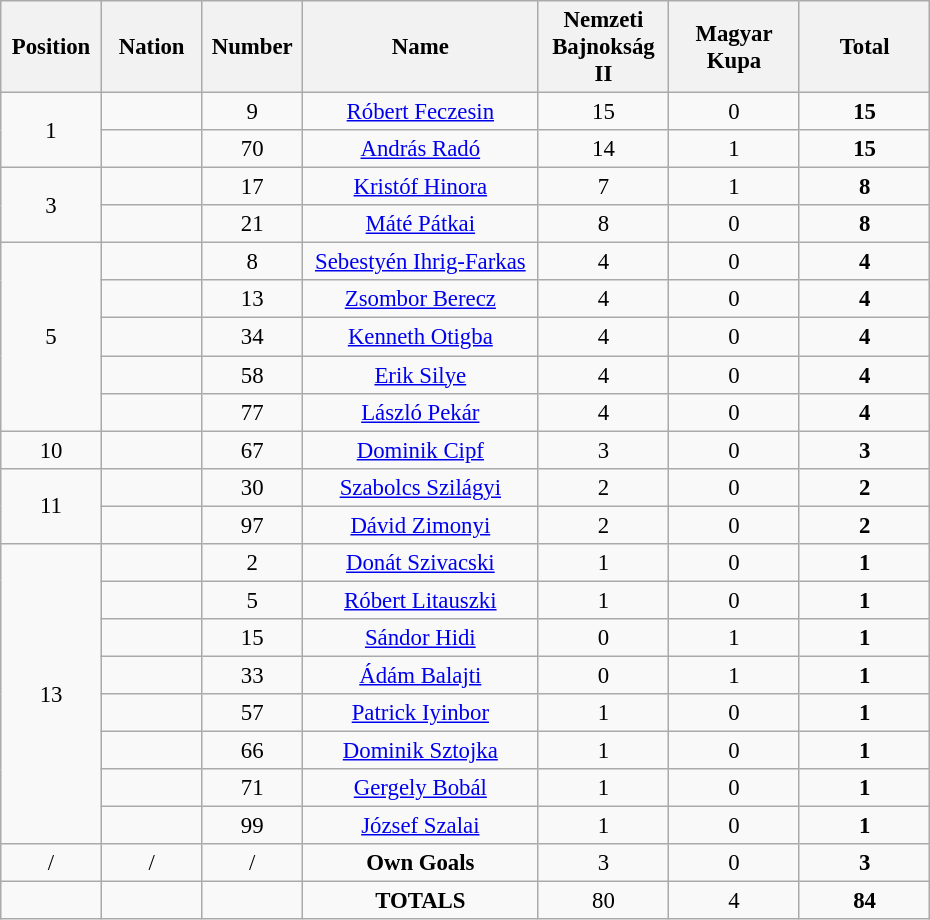<table class="wikitable" style="font-size: 95%; text-align: center;">
<tr>
<th width=60>Position</th>
<th width=60>Nation</th>
<th width=60>Number</th>
<th width=150>Name</th>
<th width=80>Nemzeti Bajnokság II</th>
<th width=80>Magyar Kupa</th>
<th width=80>Total</th>
</tr>
<tr>
<td rowspan="2">1</td>
<td></td>
<td>9</td>
<td><a href='#'>Róbert Feczesin</a></td>
<td>15</td>
<td>0</td>
<td><strong>15</strong></td>
</tr>
<tr>
<td></td>
<td>70</td>
<td><a href='#'>András Radó</a></td>
<td>14</td>
<td>1</td>
<td><strong>15</strong></td>
</tr>
<tr>
<td rowspan="2">3</td>
<td></td>
<td>17</td>
<td><a href='#'>Kristóf Hinora</a></td>
<td>7</td>
<td>1</td>
<td><strong>8</strong></td>
</tr>
<tr>
<td></td>
<td>21</td>
<td><a href='#'>Máté Pátkai</a></td>
<td>8</td>
<td>0</td>
<td><strong>8</strong></td>
</tr>
<tr>
<td rowspan="5">5</td>
<td></td>
<td>8</td>
<td><a href='#'>Sebestyén Ihrig-Farkas</a></td>
<td>4</td>
<td>0</td>
<td><strong>4</strong></td>
</tr>
<tr>
<td></td>
<td>13</td>
<td><a href='#'>Zsombor Berecz</a></td>
<td>4</td>
<td>0</td>
<td><strong>4</strong></td>
</tr>
<tr>
<td></td>
<td>34</td>
<td><a href='#'>Kenneth Otigba</a></td>
<td>4</td>
<td>0</td>
<td><strong>4</strong></td>
</tr>
<tr>
<td></td>
<td>58</td>
<td><a href='#'>Erik Silye</a></td>
<td>4</td>
<td>0</td>
<td><strong>4</strong></td>
</tr>
<tr>
<td></td>
<td>77</td>
<td><a href='#'>László Pekár</a></td>
<td>4</td>
<td>0</td>
<td><strong>4</strong></td>
</tr>
<tr>
<td>10</td>
<td></td>
<td>67</td>
<td><a href='#'>Dominik Cipf</a></td>
<td>3</td>
<td>0</td>
<td><strong>3</strong></td>
</tr>
<tr>
<td rowspan="2">11</td>
<td></td>
<td>30</td>
<td><a href='#'>Szabolcs Szilágyi</a></td>
<td>2</td>
<td>0</td>
<td><strong>2</strong></td>
</tr>
<tr>
<td></td>
<td>97</td>
<td><a href='#'>Dávid Zimonyi</a></td>
<td>2</td>
<td>0</td>
<td><strong>2</strong></td>
</tr>
<tr>
<td rowspan="8">13</td>
<td></td>
<td>2</td>
<td><a href='#'>Donát Szivacski</a></td>
<td>1</td>
<td>0</td>
<td><strong>1</strong></td>
</tr>
<tr>
<td></td>
<td>5</td>
<td><a href='#'>Róbert Litauszki</a></td>
<td>1</td>
<td>0</td>
<td><strong>1</strong></td>
</tr>
<tr>
<td></td>
<td>15</td>
<td><a href='#'>Sándor Hidi</a></td>
<td>0</td>
<td>1</td>
<td><strong>1</strong></td>
</tr>
<tr>
<td></td>
<td>33</td>
<td><a href='#'>Ádám Balajti</a></td>
<td>0</td>
<td>1</td>
<td><strong>1</strong></td>
</tr>
<tr>
<td></td>
<td>57</td>
<td><a href='#'>Patrick Iyinbor</a></td>
<td>1</td>
<td>0</td>
<td><strong>1</strong></td>
</tr>
<tr>
<td></td>
<td>66</td>
<td><a href='#'>Dominik Sztojka</a></td>
<td>1</td>
<td>0</td>
<td><strong>1</strong></td>
</tr>
<tr>
<td></td>
<td>71</td>
<td><a href='#'>Gergely Bobál</a></td>
<td>1</td>
<td>0</td>
<td><strong>1</strong></td>
</tr>
<tr>
<td></td>
<td>99</td>
<td><a href='#'>József Szalai</a></td>
<td>1</td>
<td>0</td>
<td><strong>1</strong></td>
</tr>
<tr>
<td>/</td>
<td>/</td>
<td>/</td>
<td><strong>Own Goals</strong></td>
<td>3</td>
<td>0</td>
<td><strong>3</strong></td>
</tr>
<tr>
<td></td>
<td></td>
<td></td>
<td><strong>TOTALS</strong></td>
<td>80</td>
<td>4</td>
<td><strong>84</strong></td>
</tr>
</table>
